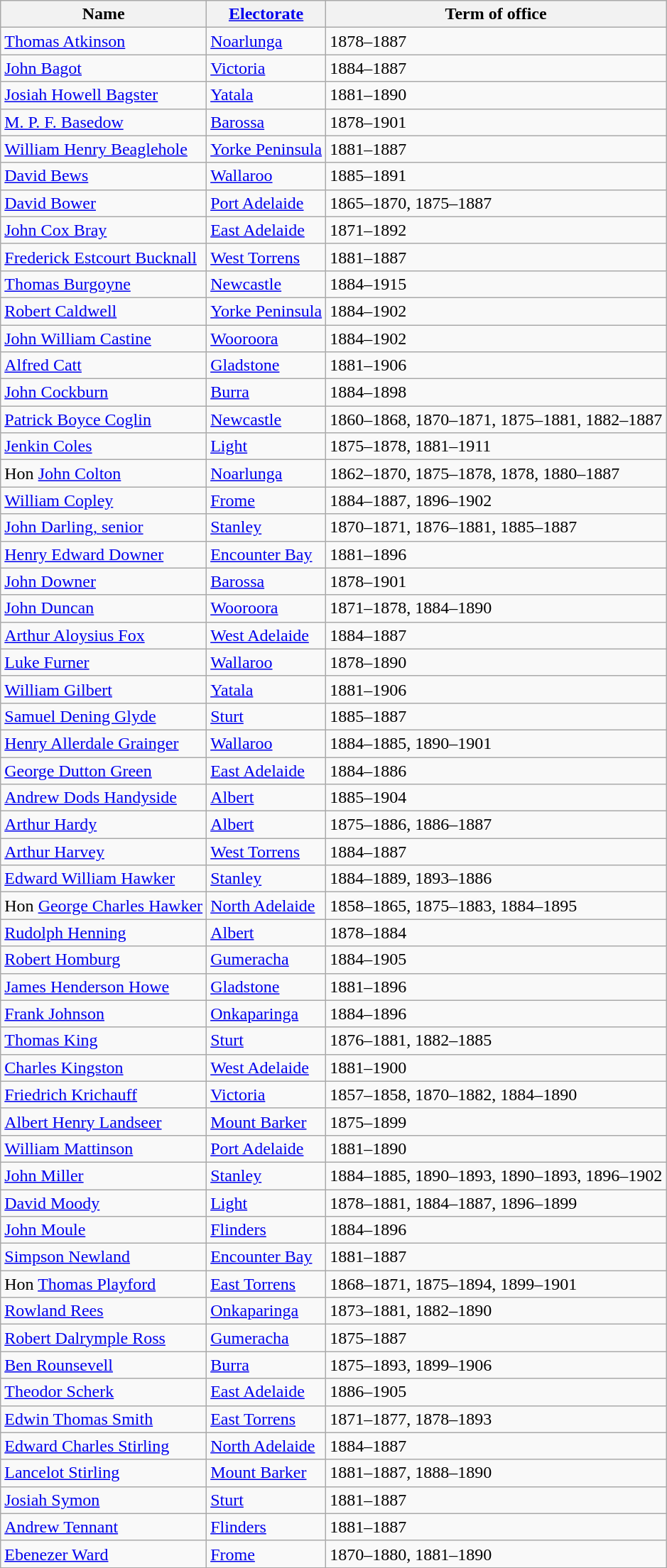<table class="wikitable sortable">
<tr>
<th>Name</th>
<th><a href='#'>Electorate</a></th>
<th>Term of office</th>
</tr>
<tr>
<td><a href='#'>Thomas Atkinson</a></td>
<td><a href='#'>Noarlunga</a></td>
<td>1878–1887</td>
</tr>
<tr>
<td><a href='#'>John Bagot</a></td>
<td><a href='#'>Victoria</a></td>
<td>1884–1887</td>
</tr>
<tr>
<td><a href='#'>Josiah Howell Bagster</a></td>
<td><a href='#'>Yatala</a></td>
<td>1881–1890</td>
</tr>
<tr>
<td><a href='#'>M. P. F. Basedow</a></td>
<td><a href='#'>Barossa</a></td>
<td>1878–1901</td>
</tr>
<tr>
<td><a href='#'>William Henry Beaglehole</a></td>
<td><a href='#'>Yorke Peninsula</a></td>
<td>1881–1887</td>
</tr>
<tr>
<td><a href='#'>David Bews</a> </td>
<td><a href='#'>Wallaroo</a></td>
<td>1885–1891</td>
</tr>
<tr>
<td><a href='#'>David Bower</a></td>
<td><a href='#'>Port Adelaide</a></td>
<td>1865–1870, 1875–1887</td>
</tr>
<tr>
<td><a href='#'>John Cox Bray</a></td>
<td><a href='#'>East Adelaide</a></td>
<td>1871–1892</td>
</tr>
<tr>
<td><a href='#'>Frederick Estcourt Bucknall</a></td>
<td><a href='#'>West Torrens</a></td>
<td>1881–1887</td>
</tr>
<tr>
<td><a href='#'>Thomas Burgoyne</a></td>
<td><a href='#'>Newcastle</a></td>
<td>1884–1915</td>
</tr>
<tr>
<td><a href='#'>Robert Caldwell</a></td>
<td><a href='#'>Yorke Peninsula</a></td>
<td>1884–1902</td>
</tr>
<tr>
<td><a href='#'>John William Castine</a></td>
<td><a href='#'>Wooroora</a></td>
<td>1884–1902</td>
</tr>
<tr>
<td><a href='#'>Alfred Catt</a></td>
<td><a href='#'>Gladstone</a></td>
<td>1881–1906</td>
</tr>
<tr>
<td><a href='#'>John Cockburn</a></td>
<td><a href='#'>Burra</a></td>
<td>1884–1898</td>
</tr>
<tr>
<td><a href='#'>Patrick Boyce Coglin</a></td>
<td><a href='#'>Newcastle</a></td>
<td>1860–1868, 1870–1871, 1875–1881, 1882–1887</td>
</tr>
<tr>
<td><a href='#'>Jenkin Coles</a></td>
<td><a href='#'>Light</a></td>
<td>1875–1878, 1881–1911</td>
</tr>
<tr>
<td>Hon <a href='#'>John Colton</a></td>
<td><a href='#'>Noarlunga</a></td>
<td>1862–1870, 1875–1878, 1878, 1880–1887</td>
</tr>
<tr>
<td><a href='#'>William Copley</a></td>
<td><a href='#'>Frome</a></td>
<td>1884–1887, 1896–1902</td>
</tr>
<tr>
<td><a href='#'>John Darling, senior</a> </td>
<td><a href='#'>Stanley</a></td>
<td>1870–1871, 1876–1881, 1885–1887</td>
</tr>
<tr>
<td><a href='#'>Henry Edward Downer</a></td>
<td><a href='#'>Encounter Bay</a></td>
<td>1881–1896</td>
</tr>
<tr>
<td><a href='#'>John Downer</a></td>
<td><a href='#'>Barossa</a></td>
<td>1878–1901</td>
</tr>
<tr>
<td><a href='#'>John Duncan</a></td>
<td><a href='#'>Wooroora</a></td>
<td>1871–1878, 1884–1890</td>
</tr>
<tr>
<td><a href='#'>Arthur Aloysius Fox</a></td>
<td><a href='#'>West Adelaide</a></td>
<td>1884–1887</td>
</tr>
<tr>
<td><a href='#'>Luke Furner</a></td>
<td><a href='#'>Wallaroo</a></td>
<td>1878–1890</td>
</tr>
<tr>
<td><a href='#'>William Gilbert</a></td>
<td><a href='#'>Yatala</a></td>
<td>1881–1906</td>
</tr>
<tr>
<td><a href='#'>Samuel Dening Glyde</a> </td>
<td><a href='#'>Sturt</a></td>
<td>1885–1887</td>
</tr>
<tr>
<td><a href='#'>Henry Allerdale Grainger</a> </td>
<td><a href='#'>Wallaroo</a></td>
<td>1884–1885, 1890–1901</td>
</tr>
<tr>
<td><a href='#'>George Dutton Green</a> </td>
<td><a href='#'>East Adelaide</a></td>
<td>1884–1886</td>
</tr>
<tr>
<td><a href='#'>Andrew Dods Handyside</a> </td>
<td><a href='#'>Albert</a></td>
<td>1885–1904</td>
</tr>
<tr>
<td><a href='#'>Arthur Hardy</a> </td>
<td><a href='#'>Albert</a></td>
<td>1875–1886, 1886–1887</td>
</tr>
<tr>
<td><a href='#'>Arthur Harvey</a></td>
<td><a href='#'>West Torrens</a></td>
<td>1884–1887</td>
</tr>
<tr>
<td><a href='#'>Edward William Hawker</a></td>
<td><a href='#'>Stanley</a></td>
<td>1884–1889, 1893–1886</td>
</tr>
<tr>
<td>Hon <a href='#'>George Charles Hawker</a></td>
<td><a href='#'>North Adelaide</a></td>
<td>1858–1865, 1875–1883, 1884–1895</td>
</tr>
<tr>
<td><a href='#'>Rudolph Henning</a> </td>
<td><a href='#'>Albert</a></td>
<td>1878–1884</td>
</tr>
<tr>
<td><a href='#'>Robert Homburg</a></td>
<td><a href='#'>Gumeracha</a></td>
<td>1884–1905</td>
</tr>
<tr>
<td><a href='#'>James Henderson Howe</a></td>
<td><a href='#'>Gladstone</a></td>
<td>1881–1896</td>
</tr>
<tr>
<td><a href='#'>Frank Johnson</a></td>
<td><a href='#'>Onkaparinga</a></td>
<td>1884–1896</td>
</tr>
<tr>
<td><a href='#'>Thomas King</a> </td>
<td><a href='#'>Sturt</a></td>
<td>1876–1881, 1882–1885</td>
</tr>
<tr>
<td><a href='#'>Charles Kingston</a></td>
<td><a href='#'>West Adelaide</a></td>
<td>1881–1900</td>
</tr>
<tr>
<td><a href='#'>Friedrich Krichauff</a></td>
<td><a href='#'>Victoria</a></td>
<td>1857–1858, 1870–1882, 1884–1890</td>
</tr>
<tr>
<td><a href='#'>Albert Henry Landseer</a></td>
<td><a href='#'>Mount Barker</a></td>
<td>1875–1899</td>
</tr>
<tr>
<td><a href='#'>William Mattinson</a></td>
<td><a href='#'>Port Adelaide</a></td>
<td>1881–1890</td>
</tr>
<tr>
<td><a href='#'>John Miller</a> </td>
<td><a href='#'>Stanley</a></td>
<td>1884–1885, 1890–1893, 1890–1893, 1896–1902</td>
</tr>
<tr>
<td><a href='#'>David Moody</a></td>
<td><a href='#'>Light</a></td>
<td>1878–1881, 1884–1887, 1896–1899</td>
</tr>
<tr>
<td><a href='#'>John Moule</a></td>
<td><a href='#'>Flinders</a></td>
<td>1884–1896</td>
</tr>
<tr>
<td><a href='#'>Simpson Newland</a></td>
<td><a href='#'>Encounter Bay</a></td>
<td>1881–1887</td>
</tr>
<tr>
<td>Hon <a href='#'>Thomas Playford</a></td>
<td><a href='#'>East Torrens</a></td>
<td>1868–1871, 1875–1894, 1899–1901</td>
</tr>
<tr>
<td><a href='#'>Rowland Rees</a></td>
<td><a href='#'>Onkaparinga</a></td>
<td>1873–1881, 1882–1890</td>
</tr>
<tr>
<td><a href='#'>Robert Dalrymple Ross</a></td>
<td><a href='#'>Gumeracha</a></td>
<td>1875–1887</td>
</tr>
<tr>
<td><a href='#'>Ben Rounsevell</a></td>
<td><a href='#'>Burra</a></td>
<td>1875–1893, 1899–1906</td>
</tr>
<tr>
<td><a href='#'>Theodor Scherk</a> </td>
<td><a href='#'>East Adelaide</a></td>
<td>1886–1905</td>
</tr>
<tr>
<td><a href='#'>Edwin Thomas Smith</a></td>
<td><a href='#'>East Torrens</a></td>
<td>1871–1877, 1878–1893</td>
</tr>
<tr>
<td><a href='#'>Edward Charles Stirling</a></td>
<td><a href='#'>North Adelaide</a></td>
<td>1884–1887</td>
</tr>
<tr>
<td><a href='#'>Lancelot Stirling</a></td>
<td><a href='#'>Mount Barker</a></td>
<td>1881–1887, 1888–1890</td>
</tr>
<tr>
<td><a href='#'>Josiah Symon</a></td>
<td><a href='#'>Sturt</a></td>
<td>1881–1887</td>
</tr>
<tr>
<td><a href='#'>Andrew Tennant</a></td>
<td><a href='#'>Flinders</a></td>
<td>1881–1887</td>
</tr>
<tr>
<td><a href='#'>Ebenezer Ward</a></td>
<td><a href='#'>Frome</a></td>
<td>1870–1880, 1881–1890</td>
</tr>
<tr>
</tr>
</table>
